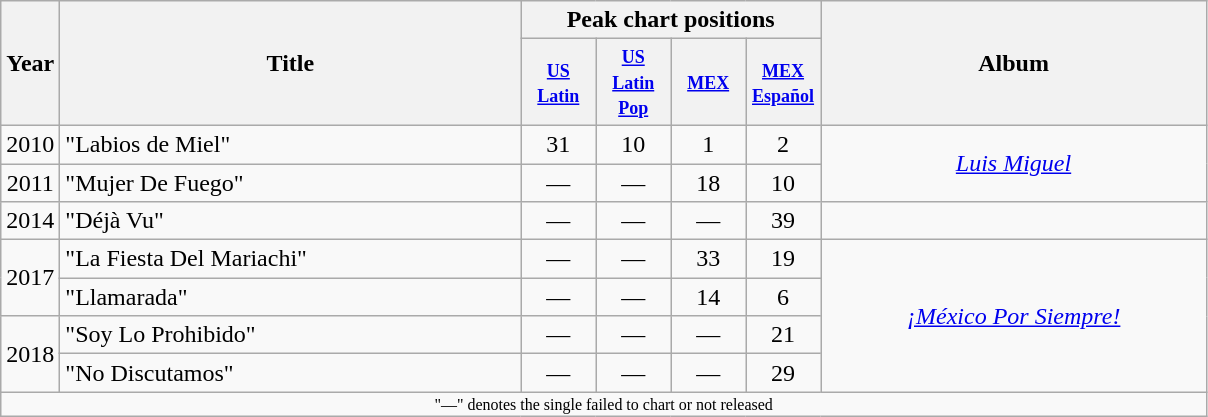<table class="wikitable plainrowheaders" style="text-align:center">
<tr>
<th scope="col" rowspan="2" width="30">Year</th>
<th scope="col" rowspan="2" width="300">Title</th>
<th scope="col" colspan="4">Peak chart positions</th>
<th scope="col" rowspan="2" width="250">Album</th>
</tr>
<tr>
<th scope="col" style="width:3em;font-size:90%;" !width="25"><small><a href='#'>US<br>Latin</a></small></th>
<th scope="col" style="width:3em;font-size:90%;" !width="25"><small><a href='#'>US<br>Latin Pop</a></small><br></th>
<th scope="col" style="width:3em;font-size:90%;" !width="25"><small><a href='#'>MEX</a></small><br></th>
<th scope="col" style="width:3em;font-size:90%;" !width="25"><small><a href='#'>MEX Español</a></small><br></th>
</tr>
<tr>
<td align="center">2010</td>
<td align="left">"Labios de Miel"</td>
<td align="center">31</td>
<td align="center">10</td>
<td align="center">1</td>
<td align="center">2</td>
<td align="center" rowspan="2"><em><a href='#'>Luis Miguel</a></em></td>
</tr>
<tr>
<td align="center">2011</td>
<td align="left">"Mujer De Fuego"</td>
<td align="center">—</td>
<td align="center">—</td>
<td align="center">18</td>
<td align="center">10</td>
</tr>
<tr>
<td align="center">2014</td>
<td align="left">"Déjà Vu"</td>
<td align="center">—</td>
<td align="center">—</td>
<td align="center">—</td>
<td align="center">39</td>
<td></td>
</tr>
<tr>
<td align="center" rowspan="2">2017</td>
<td align="left">"La Fiesta Del Mariachi"</td>
<td align="center">—</td>
<td align="center">—</td>
<td align="center">33</td>
<td align="center">19</td>
<td align="center" rowspan="4"><em><a href='#'>¡México Por Siempre!</a></em></td>
</tr>
<tr>
<td align="left">"Llamarada"</td>
<td align="center">—</td>
<td align="center">—</td>
<td align="center">14</td>
<td align="center">6</td>
</tr>
<tr>
<td align="center" rowspan="2">2018</td>
<td align="left">"Soy Lo Prohibido"</td>
<td align="center">—</td>
<td align="center">—</td>
<td align="center">—</td>
<td align="center">21</td>
</tr>
<tr>
<td align="left">"No Discutamos"</td>
<td align="center">—</td>
<td align="center">—</td>
<td align="center">—</td>
<td align="center">29</td>
</tr>
<tr>
<td align="center" colspan="40" style="font-size:8pt">"—" denotes the single failed to chart or not released</td>
</tr>
</table>
